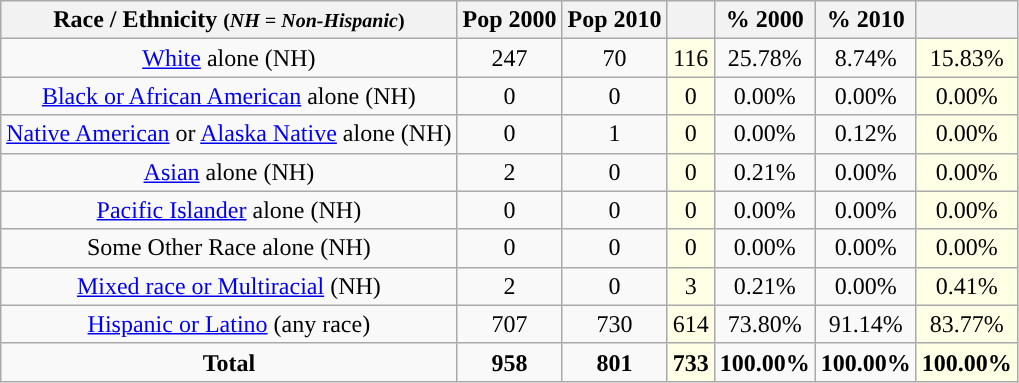<table class="wikitable" style="text-align:center;">
<tr>
<th>Race / Ethnicity <small>(<em>NH = Non-Hispanic</em>)</small></th>
<th>Pop 2000</th>
<th>Pop 2010</th>
<th></th>
<th>% 2000</th>
<th>% 2010</th>
<th></th>
</tr>
<tr>
<td><a href='#'>White</a> alone (NH)</td>
<td>247</td>
<td>70</td>
<td style='background: #ffffe6;'>116</td>
<td>25.78%</td>
<td>8.74%</td>
<td style='background: #ffffe6;'>15.83%</td>
</tr>
<tr>
<td><a href='#'>Black or African American</a> alone (NH)</td>
<td>0</td>
<td>0</td>
<td style='background: #ffffe6;'>0</td>
<td>0.00%</td>
<td>0.00%</td>
<td style='background: #ffffe6;'>0.00%</td>
</tr>
<tr>
<td><a href='#'>Native American</a> or <a href='#'>Alaska Native</a> alone (NH)</td>
<td>0</td>
<td>1</td>
<td style='background: #ffffe6;'>0</td>
<td>0.00%</td>
<td>0.12%</td>
<td style='background: #ffffe6;'>0.00%</td>
</tr>
<tr>
<td><a href='#'>Asian</a> alone (NH)</td>
<td>2</td>
<td>0</td>
<td style='background: #ffffe6;'>0</td>
<td>0.21%</td>
<td>0.00%</td>
<td style='background: #ffffe6;'>0.00%</td>
</tr>
<tr>
<td><a href='#'>Pacific Islander</a> alone (NH)</td>
<td>0</td>
<td>0</td>
<td style='background: #ffffe6;'>0</td>
<td>0.00%</td>
<td>0.00%</td>
<td style='background: #ffffe6;'>0.00%</td>
</tr>
<tr>
<td>Some Other Race alone (NH)</td>
<td>0</td>
<td>0</td>
<td style='background: #ffffe6;'>0</td>
<td>0.00%</td>
<td>0.00%</td>
<td style='background: #ffffe6;'>0.00%</td>
</tr>
<tr>
<td><a href='#'>Mixed race or Multiracial</a> (NH)</td>
<td>2</td>
<td>0</td>
<td style='background: #ffffe6;'>3</td>
<td>0.21%</td>
<td>0.00%</td>
<td style='background: #ffffe6;'>0.41%</td>
</tr>
<tr>
<td><a href='#'>Hispanic or Latino</a> (any race)</td>
<td>707</td>
<td>730</td>
<td style='background: #ffffe6;'>614</td>
<td>73.80%</td>
<td>91.14%</td>
<td style='background: #ffffe6;'>83.77%</td>
</tr>
<tr>
<td><strong>Total</strong></td>
<td><strong>958</strong></td>
<td><strong>801</strong></td>
<td style='background: #ffffe6;'><strong>733</strong></td>
<td><strong>100.00%</strong></td>
<td><strong>100.00%</strong></td>
<td style='background: #ffffe6;'><strong>100.00%</strong></td>
</tr>
</table>
